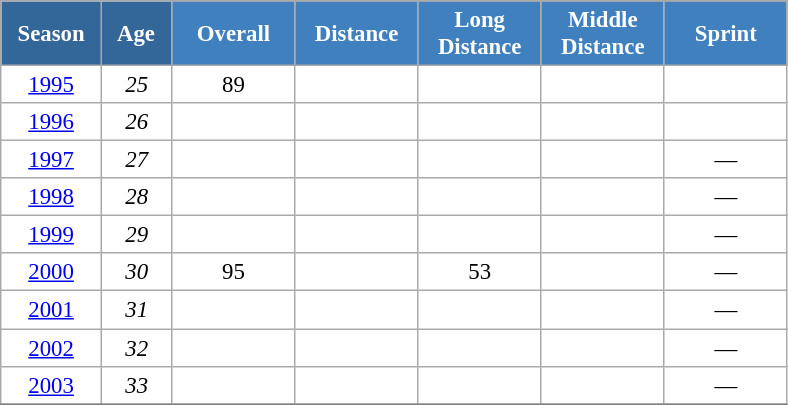<table class="wikitable" style="font-size:95%; text-align:center; border:grey solid 1px; border-collapse:collapse; background:#ffffff;">
<tr>
<th style="background-color:#369; color:white; width:60px;" rowspan="2"> Season </th>
<th style="background-color:#369; color:white; width:40px;" rowspan="2"> Age </th>
</tr>
<tr>
<th style="background-color:#4180be; color:white; width:75px;">Overall</th>
<th style="background-color:#4180be; color:white; width:75px;">Distance</th>
<th style="background-color:#4180be; color:white; width:75px;">Long Distance</th>
<th style="background-color:#4180be; color:white; width:75px;">Middle Distance</th>
<th style="background-color:#4180be; color:white; width:75px;">Sprint</th>
</tr>
<tr>
<td><a href='#'>1995</a></td>
<td><em>25</em></td>
<td>89</td>
<td></td>
<td></td>
<td></td>
<td></td>
</tr>
<tr>
<td><a href='#'>1996</a></td>
<td><em>26</em></td>
<td></td>
<td></td>
<td></td>
<td></td>
<td></td>
</tr>
<tr>
<td><a href='#'>1997</a></td>
<td><em>27</em></td>
<td></td>
<td></td>
<td></td>
<td></td>
<td>—</td>
</tr>
<tr>
<td><a href='#'>1998</a></td>
<td><em>28</em></td>
<td></td>
<td></td>
<td></td>
<td></td>
<td>—</td>
</tr>
<tr>
<td><a href='#'>1999</a></td>
<td><em>29</em></td>
<td></td>
<td></td>
<td></td>
<td></td>
<td>—</td>
</tr>
<tr>
<td><a href='#'>2000</a></td>
<td><em>30</em></td>
<td>95</td>
<td></td>
<td>53</td>
<td></td>
<td>—</td>
</tr>
<tr>
<td><a href='#'>2001</a></td>
<td><em>31</em></td>
<td></td>
<td></td>
<td></td>
<td></td>
<td>—</td>
</tr>
<tr>
<td><a href='#'>2002</a></td>
<td><em>32</em></td>
<td></td>
<td></td>
<td></td>
<td></td>
<td>—</td>
</tr>
<tr>
<td><a href='#'>2003</a></td>
<td><em>33</em></td>
<td></td>
<td></td>
<td></td>
<td></td>
<td>—</td>
</tr>
<tr>
</tr>
</table>
